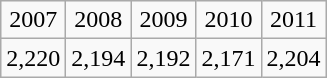<table class="wikitable" style="text-align:center">
<tr>
<td>2007</td>
<td>2008</td>
<td>2009</td>
<td>2010</td>
<td>2011</td>
</tr>
<tr>
<td>2,220</td>
<td>2,194</td>
<td>2,192</td>
<td>2,171</td>
<td>2,204</td>
</tr>
</table>
